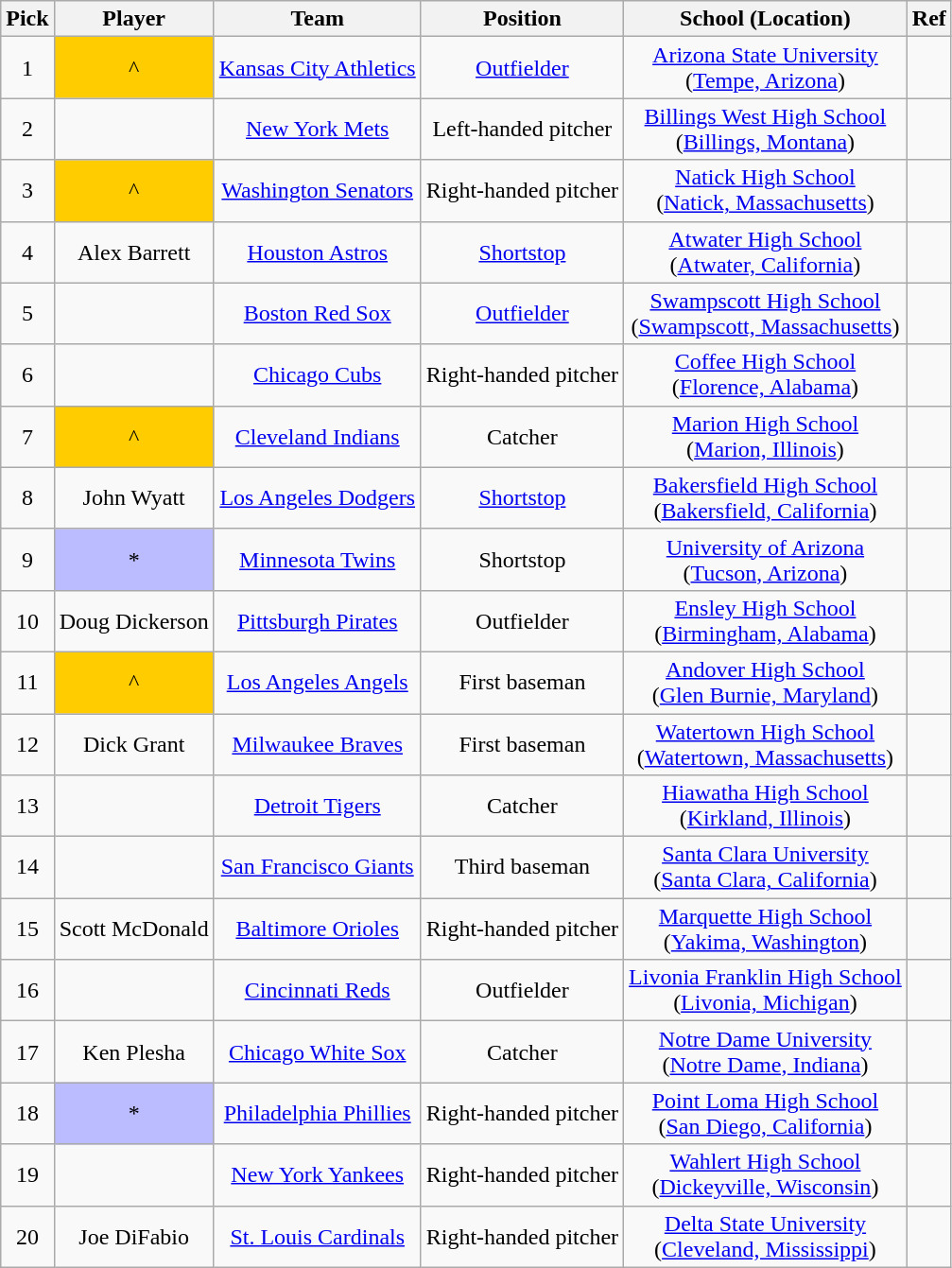<table class="wikitable sortable" style="text-align:center;" border="1">
<tr>
<th>Pick</th>
<th>Player</th>
<th>Team</th>
<th>Position</th>
<th class="unsortable">School (Location)</th>
<th class="unsortable">Ref</th>
</tr>
<tr>
<td>1</td>
<td bgcolor="#FFCC00">^</td>
<td><a href='#'>Kansas City Athletics</a></td>
<td><a href='#'>Outfielder</a></td>
<td><a href='#'>Arizona State University</a><br>(<a href='#'>Tempe, Arizona</a>)</td>
<td></td>
</tr>
<tr>
<td>2</td>
<td></td>
<td><a href='#'>New York Mets</a></td>
<td>Left-handed pitcher</td>
<td><a href='#'>Billings West High School</a><br>(<a href='#'>Billings, Montana</a>)</td>
<td></td>
</tr>
<tr>
<td>3</td>
<td bgcolor="#FFCC00">^</td>
<td><a href='#'>Washington Senators</a></td>
<td>Right-handed pitcher</td>
<td><a href='#'>Natick High School</a><br>(<a href='#'>Natick, Massachusetts</a>)</td>
<td></td>
</tr>
<tr>
<td>4</td>
<td>Alex Barrett</td>
<td><a href='#'>Houston Astros</a></td>
<td><a href='#'>Shortstop</a></td>
<td><a href='#'>Atwater High School</a><br>(<a href='#'>Atwater, California</a>)</td>
<td></td>
</tr>
<tr>
<td>5</td>
<td></td>
<td><a href='#'>Boston Red Sox</a></td>
<td><a href='#'>Outfielder</a></td>
<td><a href='#'>Swampscott High School</a><br>(<a href='#'>Swampscott, Massachusetts</a>)</td>
<td></td>
</tr>
<tr>
<td>6</td>
<td></td>
<td><a href='#'>Chicago Cubs</a></td>
<td>Right-handed pitcher</td>
<td><a href='#'>Coffee High School</a><br>(<a href='#'>Florence, Alabama</a>)</td>
<td></td>
</tr>
<tr>
<td>7</td>
<td bgcolor="#FFCC00">^</td>
<td><a href='#'>Cleveland Indians</a></td>
<td>Catcher</td>
<td><a href='#'>Marion High School</a><br>(<a href='#'>Marion, Illinois</a>)</td>
<td></td>
</tr>
<tr>
<td>8</td>
<td>John Wyatt</td>
<td><a href='#'>Los Angeles Dodgers</a></td>
<td><a href='#'>Shortstop</a></td>
<td><a href='#'>Bakersfield High School</a><br>(<a href='#'>Bakersfield, California</a>)</td>
<td></td>
</tr>
<tr>
<td>9</td>
<td bgcolor="#bbbbff">*</td>
<td><a href='#'>Minnesota Twins</a></td>
<td>Shortstop</td>
<td><a href='#'>University of Arizona</a><br>(<a href='#'>Tucson, Arizona</a>)</td>
<td></td>
</tr>
<tr>
<td>10</td>
<td>Doug Dickerson</td>
<td><a href='#'>Pittsburgh Pirates</a></td>
<td>Outfielder</td>
<td><a href='#'>Ensley High School</a><br>(<a href='#'>Birmingham, Alabama</a>)</td>
<td></td>
</tr>
<tr>
<td>11</td>
<td bgcolor="#FFCC00">^</td>
<td><a href='#'>Los Angeles Angels</a></td>
<td>First baseman</td>
<td><a href='#'>Andover High School</a><br>(<a href='#'>Glen Burnie, Maryland</a>)</td>
<td></td>
</tr>
<tr>
<td>12</td>
<td>Dick Grant</td>
<td><a href='#'>Milwaukee Braves</a></td>
<td>First baseman</td>
<td><a href='#'>Watertown High School</a><br>(<a href='#'>Watertown, Massachusetts</a>)</td>
<td></td>
</tr>
<tr>
<td>13</td>
<td></td>
<td><a href='#'>Detroit Tigers</a></td>
<td>Catcher</td>
<td><a href='#'>Hiawatha High School</a><br>(<a href='#'>Kirkland, Illinois</a>)</td>
<td></td>
</tr>
<tr>
<td>14</td>
<td></td>
<td><a href='#'>San Francisco Giants</a></td>
<td>Third baseman</td>
<td><a href='#'>Santa Clara University</a><br>(<a href='#'>Santa Clara, California</a>)</td>
<td></td>
</tr>
<tr>
<td>15</td>
<td>Scott McDonald</td>
<td><a href='#'>Baltimore Orioles</a></td>
<td>Right-handed pitcher</td>
<td><a href='#'>Marquette High School</a><br>(<a href='#'>Yakima, Washington</a>)</td>
<td></td>
</tr>
<tr>
<td>16</td>
<td></td>
<td><a href='#'>Cincinnati Reds</a></td>
<td>Outfielder</td>
<td><a href='#'>Livonia Franklin High School</a><br>(<a href='#'>Livonia, Michigan</a>)</td>
<td></td>
</tr>
<tr>
<td>17</td>
<td>Ken Plesha</td>
<td><a href='#'>Chicago White Sox</a></td>
<td>Catcher</td>
<td><a href='#'>Notre Dame University</a><br>(<a href='#'>Notre Dame, Indiana</a>)</td>
<td></td>
</tr>
<tr>
<td>18</td>
<td bgcolor="#bbbbff">*</td>
<td><a href='#'>Philadelphia Phillies</a></td>
<td>Right-handed pitcher</td>
<td><a href='#'>Point Loma High School</a><br>(<a href='#'>San Diego, California</a>)</td>
<td></td>
</tr>
<tr>
<td>19</td>
<td></td>
<td><a href='#'>New York Yankees</a></td>
<td>Right-handed pitcher</td>
<td><a href='#'>Wahlert High School</a><br>(<a href='#'>Dickeyville, Wisconsin</a>)</td>
<td></td>
</tr>
<tr>
<td>20</td>
<td>Joe DiFabio</td>
<td><a href='#'>St. Louis Cardinals</a></td>
<td>Right-handed pitcher</td>
<td><a href='#'>Delta State University</a><br>(<a href='#'>Cleveland, Mississippi</a>)</td>
<td></td>
</tr>
</table>
